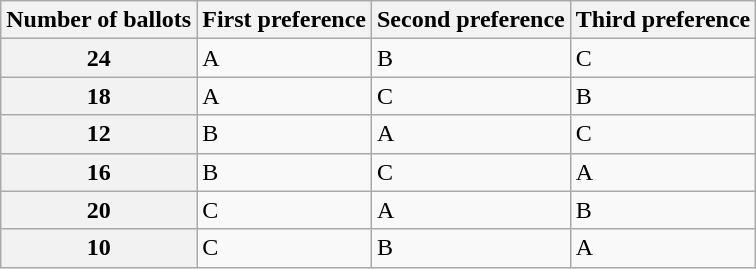<table class="wikitable">
<tr>
<th>Number of ballots</th>
<th>First preference</th>
<th>Second preference</th>
<th>Third preference</th>
</tr>
<tr>
<th>24</th>
<td>A</td>
<td>B</td>
<td>C</td>
</tr>
<tr>
<th>18</th>
<td>A</td>
<td>C</td>
<td>B</td>
</tr>
<tr>
<th>12</th>
<td>B</td>
<td>A</td>
<td>C</td>
</tr>
<tr>
<th>16</th>
<td>B</td>
<td>C</td>
<td>A</td>
</tr>
<tr>
<th>20</th>
<td>C</td>
<td>A</td>
<td>B</td>
</tr>
<tr>
<th>10</th>
<td>C</td>
<td>B</td>
<td>A</td>
</tr>
</table>
